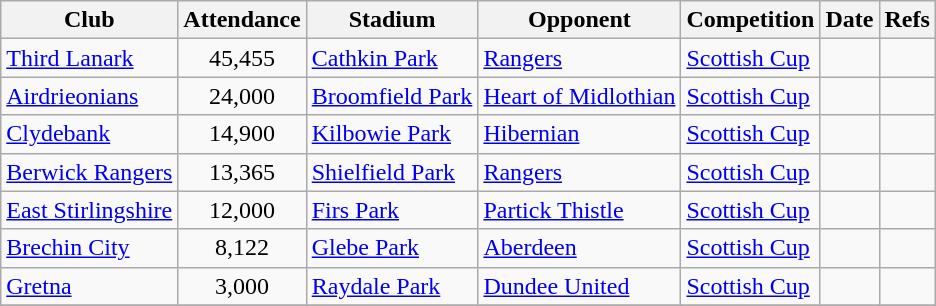<table class="wikitable">
<tr>
<th>Club</th>
<th>Attendance</th>
<th>Stadium</th>
<th>Opponent</th>
<th>Competition</th>
<th>Date</th>
<th>Refs</th>
</tr>
<tr>
<td><a href='#'>Third Lanark</a></td>
<td align=center>45,455</td>
<td><a href='#'>Cathkin Park</a></td>
<td><a href='#'>Rangers</a></td>
<td><a href='#'>Scottish Cup</a></td>
<td></td>
<td align=center></td>
</tr>
<tr>
<td><a href='#'>Airdrieonians</a></td>
<td align=center>24,000</td>
<td><a href='#'>Broomfield Park</a></td>
<td><a href='#'>Heart of Midlothian</a></td>
<td><a href='#'>Scottish Cup</a></td>
<td></td>
<td align=center></td>
</tr>
<tr>
<td><a href='#'>Clydebank</a></td>
<td align=center>14,900</td>
<td><a href='#'>Kilbowie Park</a></td>
<td><a href='#'>Hibernian</a></td>
<td><a href='#'>Scottish Cup</a></td>
<td></td>
<td align=center></td>
</tr>
<tr>
<td><a href='#'>Berwick Rangers</a></td>
<td align=center>13,365</td>
<td><a href='#'>Shielfield Park</a></td>
<td><a href='#'>Rangers</a></td>
<td><a href='#'>Scottish Cup</a></td>
<td></td>
<td align=center></td>
</tr>
<tr>
<td><a href='#'>East Stirlingshire</a></td>
<td align=center>12,000</td>
<td><a href='#'>Firs Park</a></td>
<td><a href='#'>Partick Thistle</a></td>
<td><a href='#'>Scottish Cup</a></td>
<td></td>
<td align=center></td>
</tr>
<tr>
<td><a href='#'>Brechin City</a></td>
<td align=center>8,122</td>
<td><a href='#'>Glebe Park</a></td>
<td><a href='#'>Aberdeen</a></td>
<td><a href='#'>Scottish Cup</a></td>
<td></td>
<td align=center></td>
</tr>
<tr>
<td><a href='#'>Gretna</a></td>
<td align=center>3,000</td>
<td><a href='#'>Raydale Park</a></td>
<td><a href='#'>Dundee United</a></td>
<td><a href='#'>Scottish Cup</a></td>
<td></td>
<td align=center></td>
</tr>
<tr>
</tr>
</table>
